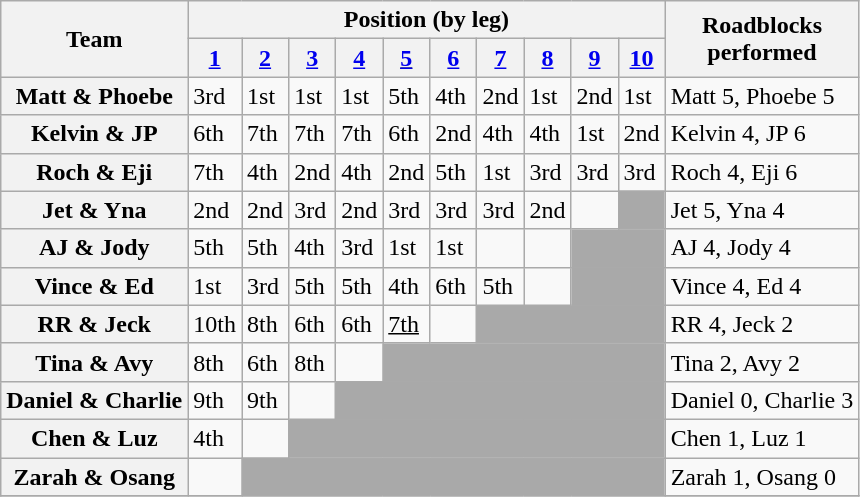<table class=wikitable style="white-space:nowrap;">
<tr>
<th rowspan="2">Team</th>
<th colspan="10">Position (by leg)</th>
<th rowspan="2">Roadblocks<br>performed</th>
</tr>
<tr>
<th><a href='#'>1</a></th>
<th><a href='#'>2</a></th>
<th><a href='#'>3</a></th>
<th><a href='#'>4</a></th>
<th><u><a href='#'>5</a></u></th>
<th><a href='#'>6</a></th>
<th><a href='#'>7</a></th>
<th><a href='#'>8</a></th>
<th><a href='#'>9</a></th>
<th><a href='#'>10</a></th>
</tr>
<tr>
<th>Matt & Phoebe</th>
<td>3rd</td>
<td>1st</td>
<td>1st</td>
<td>1st</td>
<td>5th</td>
<td>4th</td>
<td>2nd</td>
<td>1st</td>
<td>2nd</td>
<td>1st</td>
<td>Matt 5, Phoebe 5</td>
</tr>
<tr>
<th>Kelvin & JP</th>
<td>6th</td>
<td>7th</td>
<td>7th</td>
<td>7th</td>
<td>6th</td>
<td>2nd</td>
<td>4th</td>
<td>4th</td>
<td>1st</td>
<td>2nd</td>
<td>Kelvin 4, JP 6</td>
</tr>
<tr>
<th>Roch & Eji</th>
<td>7th</td>
<td>4th</td>
<td>2nd</td>
<td>4th</td>
<td>2nd</td>
<td>5th</td>
<td>1st</td>
<td>3rd</td>
<td>3rd</td>
<td>3rd</td>
<td>Roch 4, Eji 6</td>
</tr>
<tr>
<th>Jet & Yna</th>
<td>2nd</td>
<td>2nd</td>
<td>3rd</td>
<td>2nd</td>
<td>3rd</td>
<td>3rd</td>
<td>3rd</td>
<td>2nd</td>
<td></td>
<td style="background:darkgrey;" colspan="1"></td>
<td>Jet 5, Yna 4</td>
</tr>
<tr>
<th>AJ & Jody</th>
<td>5th</td>
<td>5th</td>
<td>4th</td>
<td>3rd</td>
<td>1st</td>
<td>1st</td>
<td></td>
<td></td>
<td style="background:darkgrey;" colspan="2"></td>
<td>AJ 4, Jody 4</td>
</tr>
<tr>
<th>Vince & Ed</th>
<td>1st</td>
<td>3rd</td>
<td>5th</td>
<td>5th</td>
<td>4th</td>
<td>6th</td>
<td>5th</td>
<td></td>
<td style="background:darkgrey;" colspan="2"></td>
<td>Vince 4, Ed 4</td>
</tr>
<tr>
<th>RR & Jeck</th>
<td>10th</td>
<td>8th</td>
<td>6th</td>
<td>6th</td>
<td><u>7th</u></td>
<td></td>
<td style="background:darkgrey;" colspan="4"></td>
<td>RR 4, Jeck 2</td>
</tr>
<tr>
<th>Tina & Avy</th>
<td>8th</td>
<td>6th</td>
<td>8th</td>
<td></td>
<td style="background:darkgrey;" colspan="6"></td>
<td>Tina 2, Avy 2</td>
</tr>
<tr>
<th>Daniel & Charlie</th>
<td>9th</td>
<td>9th</td>
<td></td>
<td style="background:darkgrey;" colspan="7"></td>
<td>Daniel 0, Charlie 3</td>
</tr>
<tr>
<th>Chen & Luz</th>
<td>4th</td>
<td></td>
<td style="background:darkgrey;" colspan="8"></td>
<td>Chen 1, Luz 1</td>
</tr>
<tr>
<th>Zarah & Osang</th>
<td></td>
<td style="background:darkgrey;" colspan="9"></td>
<td>Zarah 1, Osang 0</td>
</tr>
<tr>
</tr>
</table>
